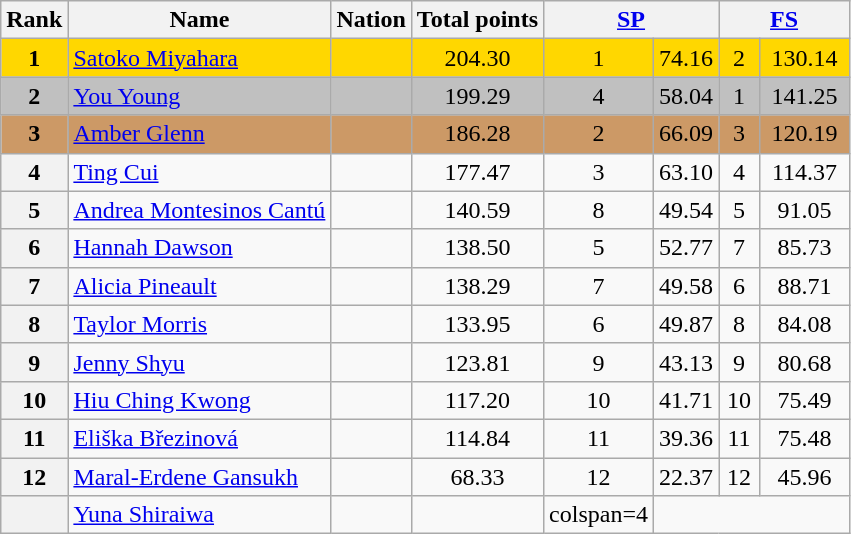<table class="wikitable sortable">
<tr>
<th>Rank</th>
<th>Name</th>
<th>Nation</th>
<th>Total points</th>
<th colspan="2" width="80px"><a href='#'>SP</a></th>
<th colspan="2" width="80px"><a href='#'>FS</a></th>
</tr>
<tr bgcolor="gold">
<td align="center"><strong>1</strong></td>
<td><a href='#'>Satoko Miyahara</a></td>
<td></td>
<td align="center">204.30</td>
<td align="center">1</td>
<td align="center">74.16</td>
<td align="center">2</td>
<td align="center">130.14</td>
</tr>
<tr bgcolor="silver">
<td align="center"><strong>2</strong></td>
<td><a href='#'>You Young</a></td>
<td></td>
<td align="center">199.29</td>
<td align="center">4</td>
<td align="center">58.04</td>
<td align="center">1</td>
<td align="center">141.25</td>
</tr>
<tr bgcolor="cc9966">
<td align="center"><strong>3</strong></td>
<td><a href='#'>Amber Glenn</a></td>
<td></td>
<td align="center">186.28</td>
<td align="center">2</td>
<td align="center">66.09</td>
<td align="center">3</td>
<td align="center">120.19</td>
</tr>
<tr>
<th>4</th>
<td><a href='#'>Ting Cui</a></td>
<td></td>
<td align="center">177.47</td>
<td align="center">3</td>
<td align="center">63.10</td>
<td align="center">4</td>
<td align="center">114.37</td>
</tr>
<tr>
<th>5</th>
<td><a href='#'>Andrea Montesinos Cantú</a></td>
<td></td>
<td align="center">140.59</td>
<td align="center">8</td>
<td align="center">49.54</td>
<td align="center">5</td>
<td align="center">91.05</td>
</tr>
<tr>
<th>6</th>
<td><a href='#'>Hannah Dawson</a></td>
<td></td>
<td align="center">138.50</td>
<td align="center">5</td>
<td align="center">52.77</td>
<td align="center">7</td>
<td align="center">85.73</td>
</tr>
<tr>
<th>7</th>
<td><a href='#'>Alicia Pineault</a></td>
<td></td>
<td align="center">138.29</td>
<td align="center">7</td>
<td align="center">49.58</td>
<td align="center">6</td>
<td align="center">88.71</td>
</tr>
<tr>
<th>8</th>
<td><a href='#'>Taylor Morris</a></td>
<td></td>
<td align="center">133.95</td>
<td align="center">6</td>
<td align="center">49.87</td>
<td align="center">8</td>
<td align="center">84.08</td>
</tr>
<tr>
<th>9</th>
<td><a href='#'>Jenny Shyu</a></td>
<td></td>
<td align="center">123.81</td>
<td align="center">9</td>
<td align="center">43.13</td>
<td align="center">9</td>
<td align="center">80.68</td>
</tr>
<tr>
<th>10</th>
<td><a href='#'>Hiu Ching Kwong</a></td>
<td></td>
<td align="center">117.20</td>
<td align="center">10</td>
<td align="center">41.71</td>
<td align="center">10</td>
<td align="center">75.49</td>
</tr>
<tr>
<th>11</th>
<td><a href='#'>Eliška Březinová</a></td>
<td></td>
<td align="center">114.84</td>
<td align="center">11</td>
<td align="center">39.36</td>
<td align="center">11</td>
<td align="center">75.48</td>
</tr>
<tr>
<th>12</th>
<td><a href='#'>Maral-Erdene Gansukh</a></td>
<td></td>
<td align="center">68.33</td>
<td align="center">12</td>
<td align="center">22.37</td>
<td align="center">12</td>
<td align="center">45.96</td>
</tr>
<tr>
<th></th>
<td><a href='#'>Yuna Shiraiwa</a></td>
<td></td>
<td></td>
<td>colspan=4 </td>
</tr>
</table>
